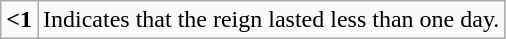<table class="wikitable">
<tr>
<td><strong><1</strong></td>
<td>Indicates that the reign lasted less than one day.</td>
</tr>
</table>
